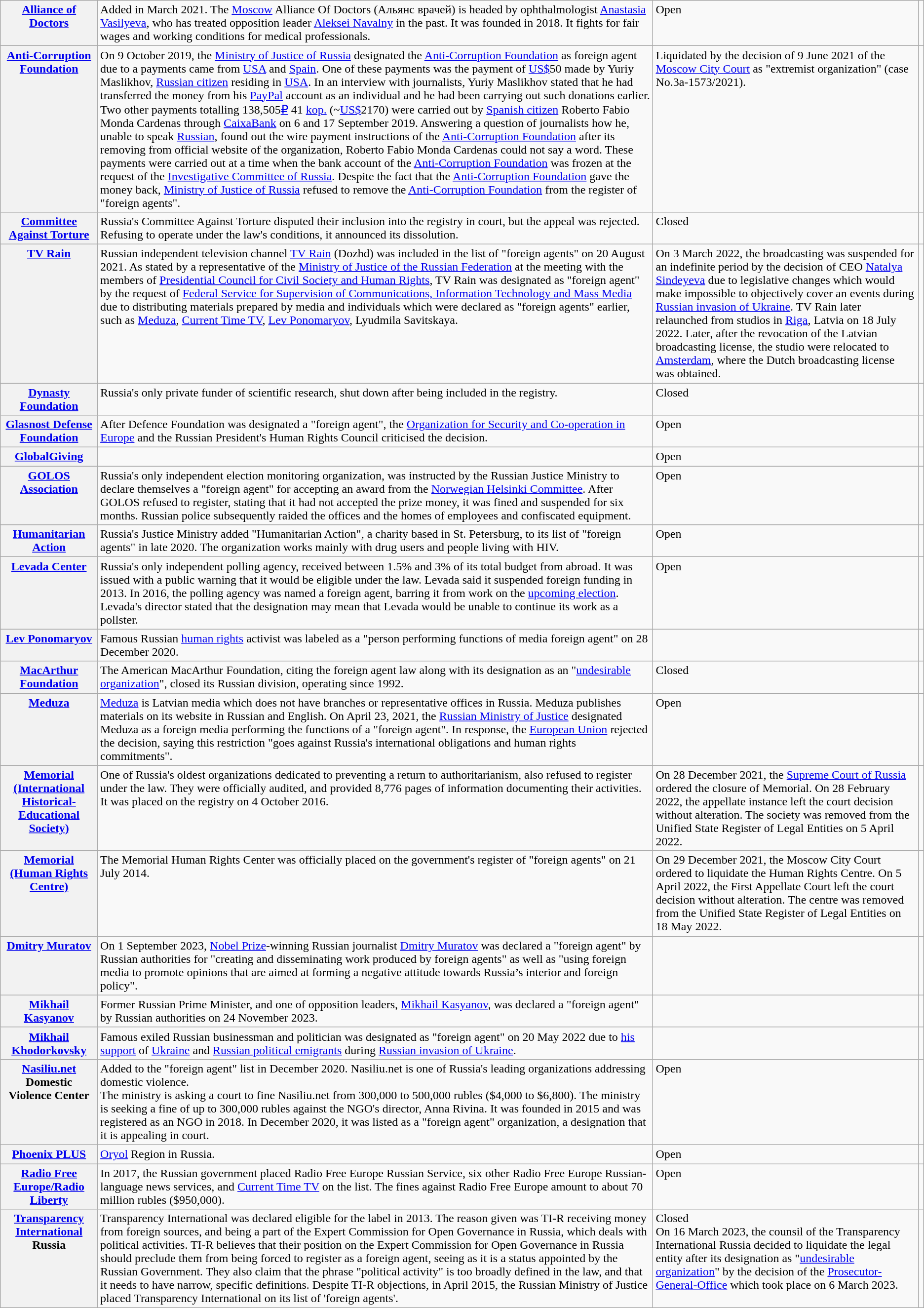<table class=wikitable>
<tr valign=top>
<th><a href='#'>Alliance of Doctors</a></th>
<td>Added in March 2021. The <a href='#'>Moscow</a> Alliance Of Doctors (Альянс врачей) is headed by ophthalmologist <a href='#'>Anastasia Vasilyeva</a>, who has treated opposition leader <a href='#'>Aleksei Navalny</a> in the past. It was founded in 2018. It fights for fair wages and working conditions for medical professionals.</td>
<td> Open</td>
<td></td>
</tr>
<tr valign=top>
<th><a href='#'>Anti-Corruption Foundation</a></th>
<td>On 9 October 2019, the <a href='#'>Ministry of Justice of Russia</a> designated the <a href='#'>Anti-Corruption Foundation</a> as foreign agent due to a payments came from <a href='#'>USA</a> and <a href='#'>Spain</a>. One of these payments was the payment of <a href='#'>US$</a>50 made by Yuriy Maslikhov, <a href='#'>Russian citizen</a> residing in <a href='#'>USA</a>. In an interview with journalists, Yuriy Maslikhov stated that he had transferred the money from his <a href='#'>PayPal</a> account as an individual and he had been carrying out such donations earlier. Two other payments totalling 138,505<a href='#'>₽</a> 41 <a href='#'>kop.</a> (~<a href='#'>US$</a>2170) were carried out by <a href='#'>Spanish citizen</a> Roberto Fabio Monda Cardenas through <a href='#'>CaixaBank</a> on 6 and 17 September 2019. Answering a question of journalists how he, unable to speak <a href='#'>Russian</a>, found out the wire payment instructions of the <a href='#'>Anti-Corruption Foundation</a> after its removing from official website of the organization, Roberto Fabio Monda Cardenas could not say a word. These payments were carried out at a time when the bank account of the <a href='#'>Anti-Corruption Foundation</a> was frozen at the request of the <a href='#'>Investigative Committee of Russia</a>. Despite the fact that the <a href='#'>Anti-Corruption Foundation</a> gave the money back, <a href='#'>Ministry of Justice of Russia</a> refused to remove the <a href='#'>Anti-Corruption Foundation</a> from the register of "foreign agents".</td>
<td> Liquidated by the decision of 9 June 2021 of the <a href='#'>Moscow City Court</a> as "extremist organization" (case No.3а-1573/2021).</td>
<td> </td>
</tr>
<tr valign=top>
<th><a href='#'>Committee Against Torture</a></th>
<td>Russia's Committee Against Torture disputed their inclusion into the registry in court, but the appeal was rejected. Refusing to operate under the law's conditions, it announced its dissolution.</td>
<td> Closed</td>
<td> </td>
</tr>
<tr valign=top>
<th><a href='#'>TV Rain</a></th>
<td>Russian independent television channel <a href='#'>TV Rain</a> (Dozhd) was included in the list of "foreign agents" on 20 August 2021. As stated by a representative of the <a href='#'>Ministry of Justice of the Russian Federation</a> at the meeting with the members of <a href='#'>Presidential Council for Civil Society and Human Rights</a>, TV Rain was designated as "foreign agent" by the request of <a href='#'>Federal Service for Supervision of Communications, Information Technology and Mass Media</a> due to distributing materials prepared by media and individuals which were declared as "foreign agents" earlier, such as <a href='#'>Meduza</a>, <a href='#'>Current Time TV</a>, <a href='#'>Lev Ponomaryov</a>, Lyudmila Savitskaya.</td>
<td>On 3 March 2022, the broadcasting was suspended for an indefinite period by the decision of CEO <a href='#'>Natalya Sindeyeva</a> due to legislative changes which would make impossible to objectively cover an events during <a href='#'>Russian invasion of Ukraine</a>. TV Rain later relaunched from studios in <a href='#'>Riga</a>, Latvia on 18 July 2022. Later, after the revocation of the Latvian broadcasting license, the studio were relocated to <a href='#'>Amsterdam</a>, where the Dutch broadcasting license was obtained.</td>
<td> </td>
</tr>
<tr valign=top>
<th><a href='#'>Dynasty Foundation</a></th>
<td>Russia's only private funder of scientific research, shut down after being included in the registry.</td>
<td> Closed</td>
<td></td>
</tr>
<tr valign=top>
<th><a href='#'>Glasnost Defense Foundation</a></th>
<td>After Defence Foundation was designated a "foreign agent", the <a href='#'>Organization for Security and Co-operation in Europe</a> and the Russian President's Human Rights Council criticised the decision.</td>
<td> Open</td>
<td></td>
</tr>
<tr valign=top>
<th><a href='#'>GlobalGiving</a></th>
<td></td>
<td> Open</td>
<td></td>
</tr>
<tr valign=top>
<th><a href='#'>GOLOS Association</a></th>
<td>Russia's only independent election monitoring organization, was instructed by the Russian Justice Ministry to declare themselves a "foreign agent" for accepting an award from the <a href='#'>Norwegian Helsinki Committee</a>. After GOLOS refused to register, stating that it had not accepted the prize money, it was fined and suspended for six months. Russian police subsequently raided the offices and the homes of employees and confiscated equipment.</td>
<td> Open</td>
<td> </td>
</tr>
<tr valign=top>
<th><a href='#'>Humanitarian Action</a></th>
<td>Russia's Justice Ministry added "Humanitarian Action", a charity based in St. Petersburg, to its list of "foreign agents" in late 2020. The organization works mainly with drug users and people living with HIV.</td>
<td> Open</td>
<td></td>
</tr>
<tr valign=top>
<th><a href='#'>Levada Center</a></th>
<td>Russia's only independent polling agency, received between 1.5% and 3% of its total budget from abroad. It was issued with a public warning that it would be eligible under the law. Levada said it suspended foreign funding in 2013. In 2016, the polling agency was named a foreign agent, barring it from work on the <a href='#'>upcoming election</a>. Levada's director stated that the designation may mean that Levada would be unable to continue its work as a pollster.</td>
<td> Open</td>
<td></td>
</tr>
<tr valign=top>
<th><a href='#'>Lev Ponomaryov</a></th>
<td>Famous Russian <a href='#'>human rights</a> activist was labeled as a "person performing functions of media foreign agent" on 28 December 2020.</td>
<td></td>
<td> </td>
</tr>
<tr valign=top>
<th><a href='#'>MacArthur Foundation</a></th>
<td>The American MacArthur Foundation, citing the foreign agent law along with its designation as an "<a href='#'>undesirable organization</a>", closed its Russian division, operating since 1992.</td>
<td> Closed</td>
<td> </td>
</tr>
<tr valign=top>
<th><a href='#'>Meduza</a></th>
<td><a href='#'>Meduza</a> is Latvian media which does not have branches or representative offices in Russia. Meduza publishes materials on its website in Russian and English. On April 23, 2021, the <a href='#'>Russian Ministry of Justice</a> designated Meduza as a foreign media performing the functions of a "foreign agent". In response, the <a href='#'>European Union</a> rejected the decision, saying this restriction "goes against Russia's international obligations and human rights commitments".</td>
<td> Open</td>
<td> </td>
</tr>
<tr valign=top>
<th><a href='#'>Memorial (International Historical-Educational Society)</a></th>
<td>One of Russia's oldest organizations dedicated to preventing a return to authoritarianism, also refused to register under the law. They were officially audited, and provided 8,776 pages of information documenting their activities. It was placed on the registry on 4 October 2016.</td>
<td>On 28 December 2021, the <a href='#'>Supreme Court of Russia</a> ordered the closure of Memorial. On 28 February 2022, the appellate instance left the court decision without alteration. The society was removed from the Unified State Register of Legal Entities on 5 April 2022.</td>
<td></td>
</tr>
<tr valign=top>
<th><a href='#'>Memorial (Human Rights Centre)</a></th>
<td>The Memorial Human Rights Center was officially placed on the government's register of "foreign agents" on 21 July 2014.</td>
<td>On 29 December 2021, the Moscow City Court ordered to liquidate the Human Rights Centre. On 5 April 2022, the First Appellate Court left the court decision without alteration. The centre was removed from the Unified State Register of Legal Entities on 18 May 2022.</td>
<td></td>
</tr>
<tr valign=top>
<th><a href='#'>Dmitry Muratov</a></th>
<td>On 1 September 2023, <a href='#'>Nobel Prize</a>-winning Russian journalist <a href='#'>Dmitry Muratov</a> was declared a "foreign agent" by Russian authorities for "creating and disseminating work produced by foreign agents" as well as "using foreign media to promote opinions that are aimed at forming a negative attitude towards Russia’s interior and foreign policy".</td>
<td></td>
<td></td>
</tr>
<tr valign=top>
<th><a href='#'>Mikhail Kasyanov</a></th>
<td>Former Russian Prime Minister, and one of opposition leaders, <a href='#'>Mikhail Kasyanov</a>, was declared a "foreign agent" by Russian authorities on 24 November 2023.</td>
<td></td>
<td></td>
</tr>
<tr valign=top>
<th><a href='#'>Mikhail Khodorkovsky</a></th>
<td>Famous exiled Russian businessman and politician was designated as "foreign agent" on 20 May 2022 due to <a href='#'>his support</a> of <a href='#'>Ukraine</a> and <a href='#'>Russian political emigrants</a> during <a href='#'>Russian invasion of Ukraine</a>.</td>
<td></td>
<td></td>
</tr>
<tr valign=top>
<th><a href='#'>Nasiliu.net</a> Domestic Violence Center</th>
<td>Added to the "foreign agent" list in December 2020. Nasiliu.net is one of Russia's leading organizations addressing domestic violence.<br>The ministry is asking a court to fine Nasiliu.net from 300,000 to 500,000 rubles ($4,000 to $6,800). The ministry is seeking a fine of up to 300,000 rubles against the NGO's director, Anna Rivina. It was founded in 2015 and was registered as an NGO in 2018. In December 2020, it was listed as a "foreign agent" organization, a designation that it is appealing in court.</td>
<td> Open</td>
<td> </td>
</tr>
<tr valign=top>
<th><a href='#'>Phoenix PLUS</a></th>
<td><a href='#'>Oryol</a> Region in Russia.</td>
<td> Open</td>
<td></td>
</tr>
<tr valign=top>
<th><a href='#'>Radio Free Europe/Radio Liberty</a></th>
<td>In 2017, the Russian government placed Radio Free Europe Russian Service, six other Radio Free Europe Russian-language news services, and <a href='#'>Current Time TV</a> on the list. The fines against Radio Free Europe amount to about 70 million rubles ($950,000).</td>
<td> Open</td>
<td> </td>
</tr>
<tr valign=top>
<th><a href='#'>Transparency International</a> Russia</th>
<td>Transparency International was declared eligible for the label in 2013. The reason given was TI-R receiving money from foreign sources, and being a part of the Expert Commission for Open Governance in Russia, which deals with political activities. TI-R believes that their position on the Expert Commission for Open Governance in Russia should preclude them from being forced to register as a foreign agent, seeing as it is a status appointed by the Russian Government. They also claim that the phrase "political activity" is too broadly defined in the law, and that it needs to have narrow, specific definitions. Despite TI-R objections, in April 2015, the Russian Ministry of Justice placed Transparency International on its list of 'foreign agents'.</td>
<td> Closed<br>On 16 March 2023, the counsil of the Transparency International Russia decided to liquidate the legal entity after its designation as "<a href='#'>undesirable organization</a>" by the decision of the <a href='#'>Prosecutor-General-Office</a> which took place on 6 March 2023.</td>
<td> </td>
</tr>
</table>
